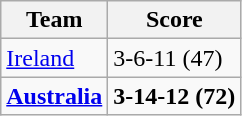<table class="wikitable">
<tr>
<th>Team</th>
<th>Score</th>
</tr>
<tr>
<td> <a href='#'>Ireland</a></td>
<td>3-6-11 (47)</td>
</tr>
<tr>
<td><strong> <a href='#'>Australia</a></strong></td>
<td><strong>3-14-12 (72)</strong></td>
</tr>
</table>
